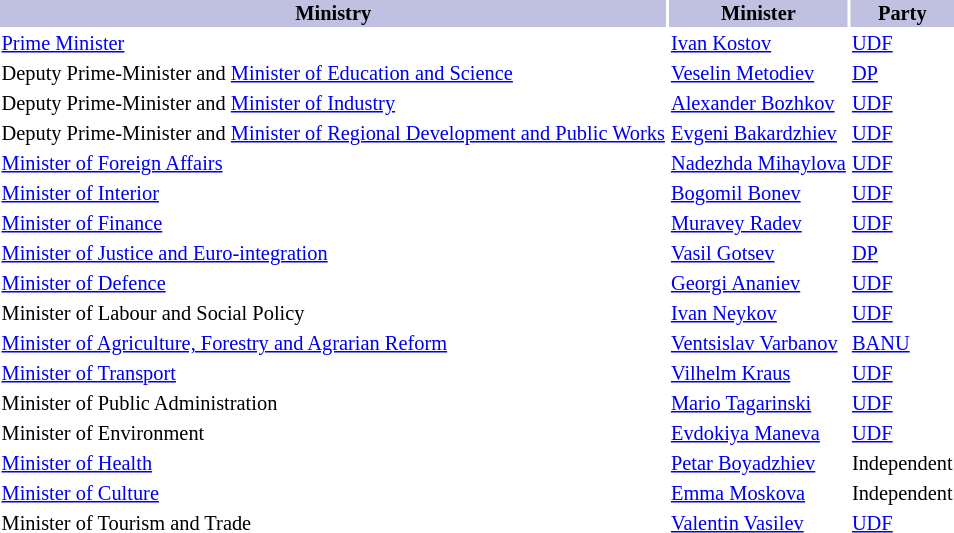<table class="toccolours" style="margin-bottom: 1em; font-size: 85%;">
<tr bgcolor="C0C0E0">
<th>Ministry</th>
<th>Minister</th>
<th>Party</th>
</tr>
<tr>
<td><a href='#'>Prime Minister</a></td>
<td><a href='#'>Ivan Kostov</a></td>
<td><a href='#'>UDF</a></td>
</tr>
<tr>
<td>Deputy Prime-Minister and <a href='#'>Minister of Education and Science</a></td>
<td><a href='#'>Veselin Metodiev</a></td>
<td><a href='#'>DP</a></td>
</tr>
<tr>
<td>Deputy Prime-Minister and <a href='#'>Minister of Industry</a></td>
<td><a href='#'>Alexander Bozhkov</a></td>
<td><a href='#'>UDF</a></td>
</tr>
<tr>
<td>Deputy Prime-Minister and <a href='#'>Minister of Regional Development and Public Works</a></td>
<td><a href='#'>Evgeni Bakardzhiev</a></td>
<td><a href='#'>UDF</a></td>
</tr>
<tr>
<td><a href='#'>Minister of Foreign Affairs</a></td>
<td><a href='#'>Nadezhda Mihaylova</a></td>
<td><a href='#'>UDF</a></td>
</tr>
<tr>
<td><a href='#'>Minister of Interior</a></td>
<td><a href='#'>Bogomil Bonev</a></td>
<td><a href='#'>UDF</a></td>
</tr>
<tr>
<td><a href='#'>Minister of Finance</a></td>
<td><a href='#'>Muravey Radev</a></td>
<td><a href='#'>UDF</a></td>
</tr>
<tr>
<td><a href='#'>Minister of Justice and Euro-integration</a></td>
<td><a href='#'>Vasil Gotsev</a></td>
<td><a href='#'>DP</a></td>
</tr>
<tr>
<td><a href='#'>Minister of Defence</a></td>
<td><a href='#'>Georgi Ananiev</a></td>
<td><a href='#'>UDF</a></td>
</tr>
<tr>
<td>Minister of Labour and Social Policy</td>
<td><a href='#'>Ivan Neykov</a></td>
<td><a href='#'>UDF</a></td>
</tr>
<tr>
<td><a href='#'>Minister of Agriculture, Forestry and Agrarian Reform</a></td>
<td><a href='#'>Ventsislav Varbanov</a></td>
<td><a href='#'>BANU</a></td>
</tr>
<tr>
<td><a href='#'>Minister of Transport</a></td>
<td><a href='#'>Vilhelm Kraus</a></td>
<td><a href='#'>UDF</a></td>
</tr>
<tr>
<td>Minister of Public Administration</td>
<td><a href='#'>Mario Tagarinski</a></td>
<td><a href='#'>UDF</a></td>
</tr>
<tr>
<td>Minister of Environment</td>
<td><a href='#'>Evdokiya Maneva</a></td>
<td><a href='#'>UDF</a></td>
</tr>
<tr>
<td><a href='#'>Minister of Health</a></td>
<td><a href='#'>Petar Boyadzhiev</a></td>
<td>Independent</td>
</tr>
<tr>
<td><a href='#'>Minister of Culture</a></td>
<td><a href='#'>Emma Moskova</a></td>
<td>Independent</td>
</tr>
<tr>
<td>Minister of Tourism and Trade</td>
<td><a href='#'>Valentin Vasilev</a></td>
<td><a href='#'>UDF</a></td>
</tr>
<tr>
</tr>
</table>
